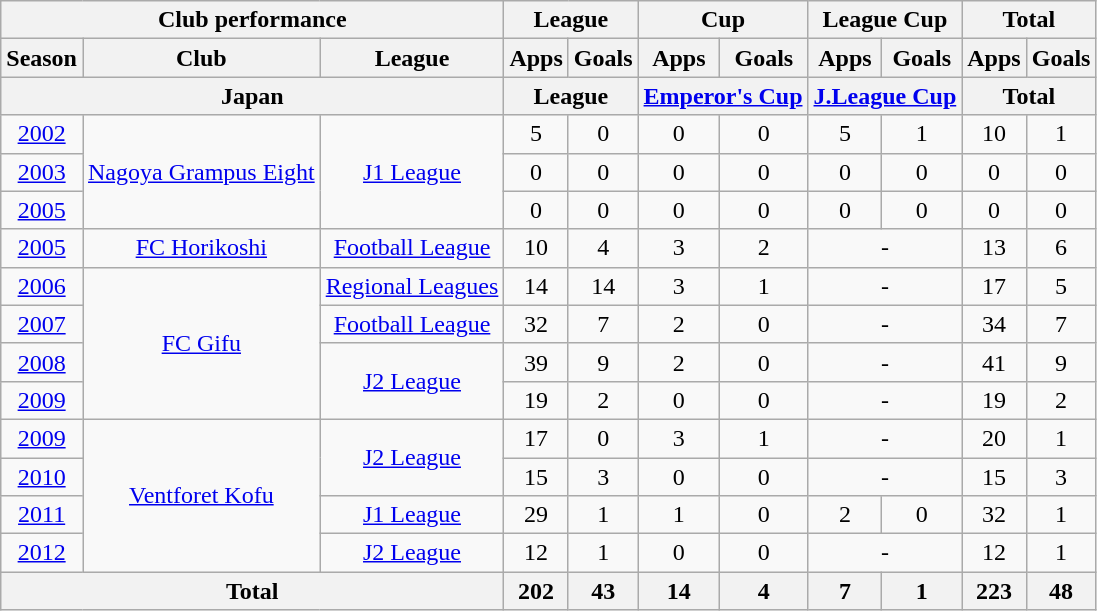<table class="wikitable" style="text-align:center;">
<tr>
<th colspan=3>Club performance</th>
<th colspan=2>League</th>
<th colspan=2>Cup</th>
<th colspan=2>League Cup</th>
<th colspan=2>Total</th>
</tr>
<tr>
<th>Season</th>
<th>Club</th>
<th>League</th>
<th>Apps</th>
<th>Goals</th>
<th>Apps</th>
<th>Goals</th>
<th>Apps</th>
<th>Goals</th>
<th>Apps</th>
<th>Goals</th>
</tr>
<tr>
<th colspan=3>Japan</th>
<th colspan=2>League</th>
<th colspan=2><a href='#'>Emperor's Cup</a></th>
<th colspan=2><a href='#'>J.League Cup</a></th>
<th colspan=2>Total</th>
</tr>
<tr>
<td><a href='#'>2002</a></td>
<td rowspan="3"><a href='#'>Nagoya Grampus Eight</a></td>
<td rowspan="3"><a href='#'>J1 League</a></td>
<td>5</td>
<td>0</td>
<td>0</td>
<td>0</td>
<td>5</td>
<td>1</td>
<td>10</td>
<td>1</td>
</tr>
<tr>
<td><a href='#'>2003</a></td>
<td>0</td>
<td>0</td>
<td>0</td>
<td>0</td>
<td>0</td>
<td>0</td>
<td>0</td>
<td>0</td>
</tr>
<tr>
<td><a href='#'>2005</a></td>
<td>0</td>
<td>0</td>
<td>0</td>
<td>0</td>
<td>0</td>
<td>0</td>
<td>0</td>
<td>0</td>
</tr>
<tr>
<td><a href='#'>2005</a></td>
<td><a href='#'>FC Horikoshi</a></td>
<td><a href='#'>Football League</a></td>
<td>10</td>
<td>4</td>
<td>3</td>
<td>2</td>
<td colspan="2">-</td>
<td>13</td>
<td>6</td>
</tr>
<tr>
<td><a href='#'>2006</a></td>
<td rowspan="4"><a href='#'>FC Gifu</a></td>
<td><a href='#'>Regional Leagues</a></td>
<td>14</td>
<td>14</td>
<td>3</td>
<td>1</td>
<td colspan="2">-</td>
<td>17</td>
<td>5</td>
</tr>
<tr>
<td><a href='#'>2007</a></td>
<td><a href='#'>Football League</a></td>
<td>32</td>
<td>7</td>
<td>2</td>
<td>0</td>
<td colspan="2">-</td>
<td>34</td>
<td>7</td>
</tr>
<tr>
<td><a href='#'>2008</a></td>
<td rowspan="2"><a href='#'>J2 League</a></td>
<td>39</td>
<td>9</td>
<td>2</td>
<td>0</td>
<td colspan="2">-</td>
<td>41</td>
<td>9</td>
</tr>
<tr>
<td><a href='#'>2009</a></td>
<td>19</td>
<td>2</td>
<td>0</td>
<td>0</td>
<td colspan="2">-</td>
<td>19</td>
<td>2</td>
</tr>
<tr>
<td><a href='#'>2009</a></td>
<td rowspan="4"><a href='#'>Ventforet Kofu</a></td>
<td rowspan="2"><a href='#'>J2 League</a></td>
<td>17</td>
<td>0</td>
<td>3</td>
<td>1</td>
<td colspan="2">-</td>
<td>20</td>
<td>1</td>
</tr>
<tr>
<td><a href='#'>2010</a></td>
<td>15</td>
<td>3</td>
<td>0</td>
<td>0</td>
<td colspan="2">-</td>
<td>15</td>
<td>3</td>
</tr>
<tr>
<td><a href='#'>2011</a></td>
<td><a href='#'>J1 League</a></td>
<td>29</td>
<td>1</td>
<td>1</td>
<td>0</td>
<td>2</td>
<td>0</td>
<td>32</td>
<td>1</td>
</tr>
<tr>
<td><a href='#'>2012</a></td>
<td><a href='#'>J2 League</a></td>
<td>12</td>
<td>1</td>
<td>0</td>
<td>0</td>
<td colspan="2">-</td>
<td>12</td>
<td>1</td>
</tr>
<tr>
<th colspan=3>Total</th>
<th>202</th>
<th>43</th>
<th>14</th>
<th>4</th>
<th>7</th>
<th>1</th>
<th>223</th>
<th>48</th>
</tr>
</table>
